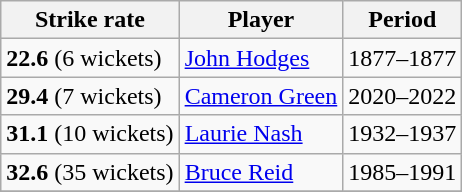<table class="wikitable">
<tr>
<th>Strike rate</th>
<th>Player</th>
<th>Period</th>
</tr>
<tr>
<td><strong>22.6</strong> (6 wickets)</td>
<td> <a href='#'>John Hodges</a></td>
<td>1877–1877</td>
</tr>
<tr>
<td><strong>29.4</strong> (7 wickets)</td>
<td> <a href='#'>Cameron Green</a></td>
<td>2020–2022</td>
</tr>
<tr>
<td><strong>31.1</strong> (10 wickets)</td>
<td> <a href='#'>Laurie Nash</a></td>
<td>1932–1937</td>
</tr>
<tr>
<td><strong>32.6</strong> (35 wickets)</td>
<td> <a href='#'>Bruce Reid</a></td>
<td>1985–1991</td>
</tr>
<tr>
</tr>
</table>
